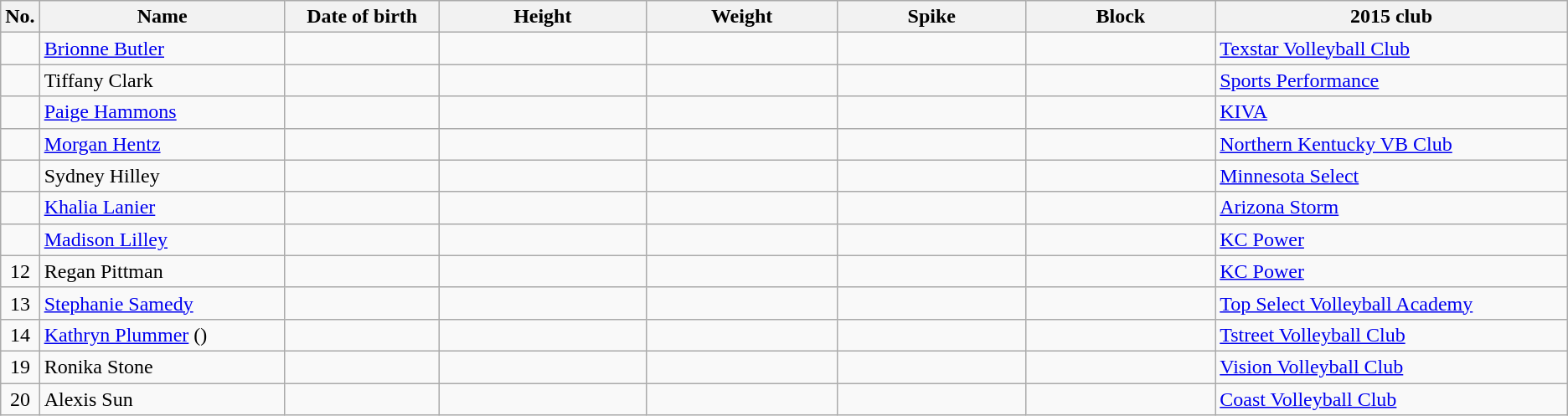<table class="wikitable sortable" style="text-align:center;">
<tr>
<th>No.</th>
<th style="width:13em">Name</th>
<th style="width:8em">Date of birth</th>
<th style="width:11em">Height</th>
<th style="width:10em">Weight</th>
<th style="width:10em">Spike</th>
<th style="width:10em">Block</th>
<th style="width:19em">2015 club</th>
</tr>
<tr>
<td></td>
<td align=left><a href='#'>Brionne Butler</a></td>
<td align=right></td>
<td></td>
<td></td>
<td></td>
<td></td>
<td align=left> <a href='#'>Texstar Volleyball Club</a></td>
</tr>
<tr>
<td></td>
<td align=left>Tiffany Clark</td>
<td align=right></td>
<td></td>
<td></td>
<td></td>
<td></td>
<td align=left> <a href='#'>Sports Performance</a></td>
</tr>
<tr>
<td></td>
<td align=left><a href='#'>Paige Hammons</a></td>
<td align=right></td>
<td></td>
<td></td>
<td></td>
<td></td>
<td align=left> <a href='#'>KIVA</a></td>
</tr>
<tr>
<td></td>
<td align=left><a href='#'>Morgan Hentz</a></td>
<td align=right></td>
<td></td>
<td></td>
<td></td>
<td></td>
<td align=left> <a href='#'>Northern Kentucky VB Club</a></td>
</tr>
<tr>
<td></td>
<td align=left>Sydney Hilley</td>
<td align=right></td>
<td></td>
<td></td>
<td></td>
<td></td>
<td align=left> <a href='#'>Minnesota Select</a></td>
</tr>
<tr>
<td></td>
<td align=left><a href='#'>Khalia Lanier</a></td>
<td align=right></td>
<td></td>
<td></td>
<td></td>
<td></td>
<td align=left> <a href='#'>Arizona Storm</a></td>
</tr>
<tr>
<td></td>
<td align=left><a href='#'>Madison Lilley</a></td>
<td align=right></td>
<td></td>
<td></td>
<td></td>
<td></td>
<td align=left> <a href='#'>KC Power</a></td>
</tr>
<tr>
<td>12</td>
<td align=left>Regan Pittman</td>
<td align=right></td>
<td></td>
<td></td>
<td></td>
<td></td>
<td align=left> <a href='#'>KC Power</a></td>
</tr>
<tr>
<td>13</td>
<td align=left><a href='#'>Stephanie Samedy</a></td>
<td align=right></td>
<td></td>
<td></td>
<td></td>
<td></td>
<td align=left> <a href='#'>Top Select Volleyball Academy</a></td>
</tr>
<tr>
<td>14</td>
<td align=left><a href='#'>Kathryn Plummer</a> ()</td>
<td align=right></td>
<td></td>
<td></td>
<td></td>
<td></td>
<td align=left> <a href='#'>Tstreet Volleyball Club</a></td>
</tr>
<tr>
<td>19</td>
<td align=left>Ronika Stone</td>
<td align=right></td>
<td></td>
<td></td>
<td></td>
<td></td>
<td align=left> <a href='#'>Vision Volleyball Club</a></td>
</tr>
<tr>
<td>20</td>
<td align=left>Alexis Sun</td>
<td align=right></td>
<td></td>
<td></td>
<td></td>
<td></td>
<td align=left> <a href='#'>Coast Volleyball Club</a></td>
</tr>
</table>
